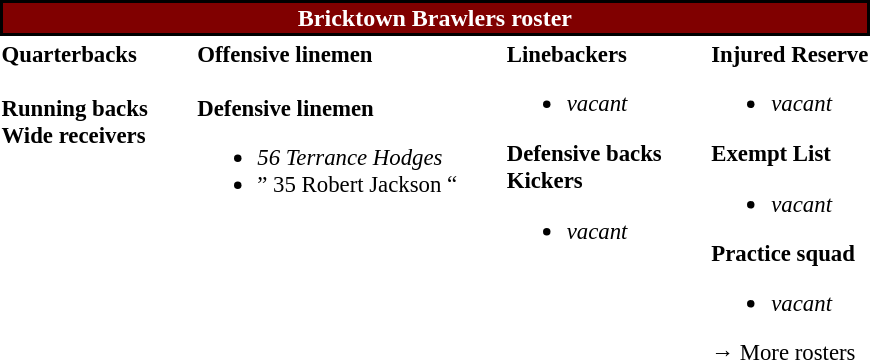<table class="toccolours" style="text-align: left;">
<tr>
<th colspan="7" style="text-align:center; background-color:#800000; color:white; border: 2px solid #000;">Bricktown Brawlers roster</th>
</tr>
<tr>
<td style="font-size: 95%;vertical-align:top;"><strong>Quarterbacks</strong><br><br><strong>Running backs</strong>
<br><strong>Wide receivers</strong>




</td>
<td style="width: 25px;"></td>
<td style="font-size: 95%;vertical-align:top;"><strong>Offensive linemen</strong><br><br><strong>Defensive linemen</strong><ul><li><em>56 Terrance Hodges</em></li><li>” 35 Robert Jackson “</li></ul></td>
<td style="width: 25px;"></td>
<td style="font-size: 95%;vertical-align:top;"><strong>Linebackers</strong><br><ul><li><em>vacant</em></li></ul><strong>Defensive backs</strong>





<br><strong>Kickers</strong><ul><li><em>vacant</em></li></ul></td>
<td style="width: 25px;"></td>
<td style="font-size: 95%;vertical-align:top;"><strong>Injured Reserve</strong><br><ul><li><em>vacant</em></li></ul><strong>Exempt List</strong><ul><li><em>vacant</em></li></ul><strong>Practice squad</strong><ul><li><em>vacant</em></li></ul>
→ More rosters</td>
</tr>
<tr>
</tr>
</table>
